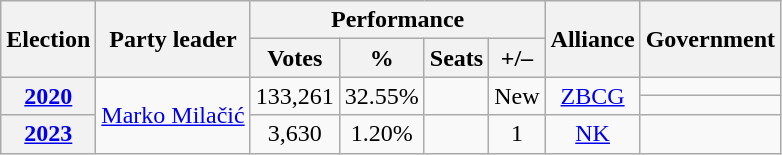<table class=wikitable style="text-align:center">
<tr>
<th rowspan="2"><strong>Election</strong></th>
<th rowspan="2">Party leader</th>
<th colspan="4" scope="col">Performance</th>
<th rowspan="2">Alliance</th>
<th rowspan="2">Government</th>
</tr>
<tr>
<th>Votes</th>
<th>%</th>
<th>Seats</th>
<th>+/–</th>
</tr>
<tr>
<th rowspan="2"><a href='#'>2020</a></th>
<td rowspan="3"><a href='#'>Marko Milačić</a></td>
<td rowspan="2">133,261</td>
<td rowspan="2">32.55%</td>
<td rowspan="2"></td>
<td rowspan="2">New</td>
<td rowspan="2"><a href='#'>ZBCG</a></td>
<td> </td>
</tr>
<tr>
<td> </td>
</tr>
<tr>
<th><a href='#'>2023</a></th>
<td>3,630</td>
<td>1.20%</td>
<td></td>
<td> 1</td>
<td><a href='#'>NK</a></td>
<td></td>
</tr>
</table>
